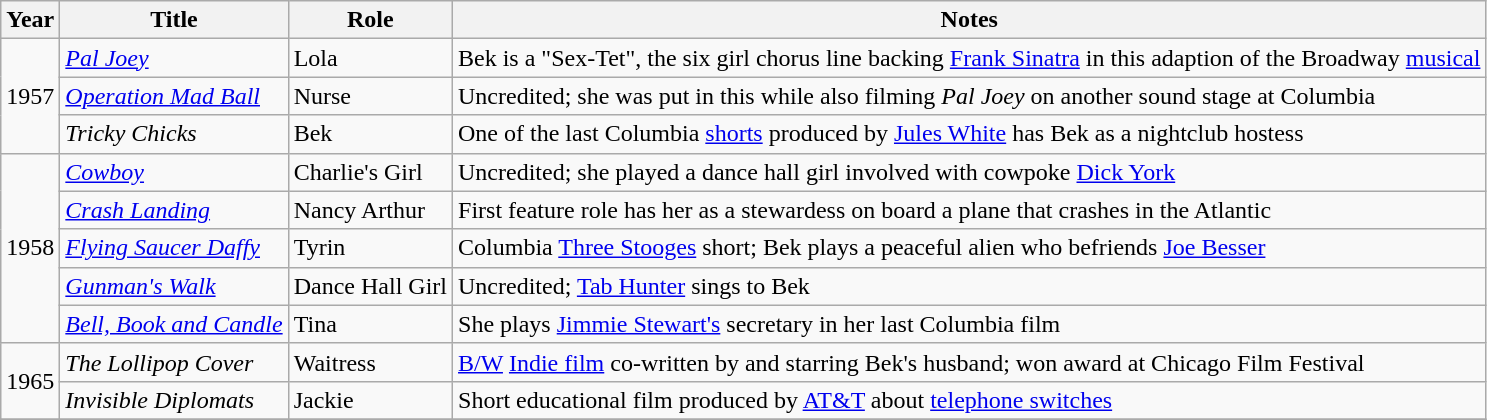<table class="wikitable sortable plainrowheaders">
<tr>
<th scope="col">Year</th>
<th scope="col">Title</th>
<th scope="col">Role</th>
<th scope="col">Notes</th>
</tr>
<tr>
<td rowspan=3>1957</td>
<td><em><a href='#'>Pal Joey</a></em></td>
<td>Lola</td>
<td>Bek is a "Sex-Tet", the six girl chorus line backing <a href='#'>Frank Sinatra</a> in this adaption of the Broadway <a href='#'>musical</a></td>
</tr>
<tr>
<td><em><a href='#'>Operation Mad Ball</a></em></td>
<td>Nurse</td>
<td>Uncredited; she was put in this while also filming <em>Pal Joey</em> on another sound stage at Columbia</td>
</tr>
<tr>
<td><em>Tricky Chicks</em></td>
<td>Bek</td>
<td>One of the last Columbia <a href='#'>shorts</a> produced by <a href='#'>Jules White</a> has Bek as a nightclub hostess</td>
</tr>
<tr>
<td rowspan=5>1958</td>
<td><em><a href='#'>Cowboy</a></em></td>
<td>Charlie's Girl</td>
<td>Uncredited; she played a dance hall girl involved with cowpoke <a href='#'>Dick York</a></td>
</tr>
<tr>
<td><em><a href='#'>Crash Landing</a></em></td>
<td>Nancy Arthur</td>
<td>First feature role has her as a stewardess on board a plane that crashes in the Atlantic</td>
</tr>
<tr>
<td><em><a href='#'>Flying Saucer Daffy</a></em></td>
<td>Tyrin</td>
<td>Columbia <a href='#'>Three Stooges</a> short; Bek plays a peaceful alien who befriends <a href='#'>Joe Besser</a></td>
</tr>
<tr>
<td><em><a href='#'>Gunman's Walk</a></em></td>
<td>Dance Hall Girl</td>
<td>Uncredited; <a href='#'>Tab Hunter</a> sings to Bek </td>
</tr>
<tr>
<td><em><a href='#'>Bell, Book and Candle</a></em></td>
<td>Tina</td>
<td>She plays <a href='#'>Jimmie Stewart's</a> secretary in her last Columbia film</td>
</tr>
<tr>
<td rowspan=2>1965</td>
<td><em>The Lollipop Cover</em></td>
<td>Waitress</td>
<td><a href='#'>B/W</a> <a href='#'>Indie film</a> co-written by and starring Bek's husband; won award at Chicago Film Festival</td>
</tr>
<tr>
<td><em>Invisible Diplomats</em></td>
<td>Jackie</td>
<td>Short educational film produced by <a href='#'>AT&T</a> about <a href='#'>telephone switches</a></td>
</tr>
<tr>
</tr>
</table>
